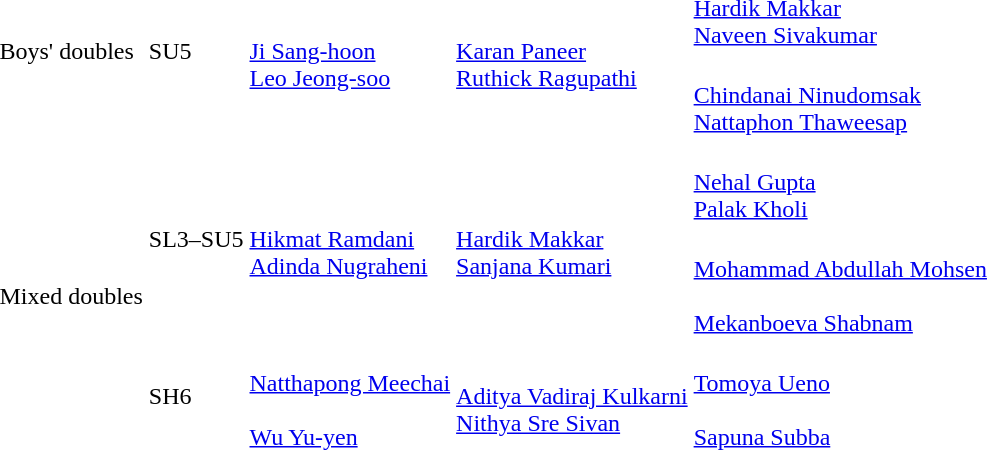<table>
<tr>
<td rowspan=2>Boys' doubles</td>
<td rowspan=2>SU5</td>
<td rowspan=2><br><a href='#'>Ji Sang-hoon</a><br><a href='#'>Leo Jeong-soo</a></td>
<td rowspan=2><br><a href='#'>Karan Paneer</a><br><a href='#'>Ruthick Ragupathi</a></td>
<td><br><a href='#'>Hardik Makkar</a><br><a href='#'>Naveen Sivakumar</a></td>
</tr>
<tr>
<td><br><a href='#'>Chindanai Ninudomsak</a><br><a href='#'>Nattaphon Thaweesap</a></td>
</tr>
<tr>
<td rowspan=3>Mixed doubles</td>
<td rowspan=2>SL3–SU5</td>
<td rowspan=2><br><a href='#'>Hikmat Ramdani</a><br><a href='#'>Adinda Nugraheni</a></td>
<td rowspan=2><br><a href='#'>Hardik Makkar</a><br><a href='#'>Sanjana Kumari</a></td>
<td><br><a href='#'>Nehal Gupta</a><br><a href='#'>Palak Kholi</a></td>
</tr>
<tr>
<td><br><a href='#'>Mohammad Abdullah Mohsen</a><br><br><a href='#'>Mekanboeva Shabnam</a></td>
</tr>
<tr>
<td>SH6</td>
<td><br><a href='#'>Natthapong Meechai</a><br><br><a href='#'>Wu Yu-yen</a></td>
<td><br><a href='#'>Aditya Vadiraj Kulkarni</a><br><a href='#'>Nithya Sre Sivan</a></td>
<td><br><a href='#'>Tomoya Ueno</a><br><br><a href='#'>Sapuna Subba</a></td>
</tr>
</table>
